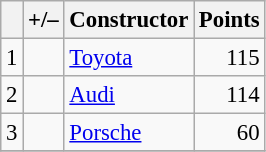<table class="wikitable" style="font-size: 95%;">
<tr>
<th scope="col"></th>
<th scope="col">+/–</th>
<th scope="col">Constructor</th>
<th scope="col">Points</th>
</tr>
<tr>
<td align="center">1</td>
<td align="left"></td>
<td> <a href='#'>Toyota</a></td>
<td align="right">115</td>
</tr>
<tr>
<td align="center">2</td>
<td align="left"></td>
<td> <a href='#'>Audi</a></td>
<td align="right">114</td>
</tr>
<tr>
<td align="center">3</td>
<td align="left"></td>
<td> <a href='#'>Porsche</a></td>
<td align="right">60</td>
</tr>
<tr>
</tr>
</table>
